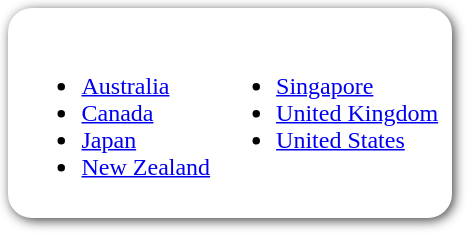<table style=" border-radius:1em; box-shadow: 0.1em 0.1em 0.5em rgba(0,0,0,0.75);; background-color: white; border: 1px solid white; padding: 5px;">
<tr style="vertical-align:top;">
<td><br><ul><li> <a href='#'>Australia</a></li><li> <a href='#'>Canada</a></li><li> <a href='#'>Japan</a></li><li> <a href='#'>New Zealand</a></li></ul></td>
<td><br><ul><li> <a href='#'>Singapore</a></li><li> <a href='#'>United Kingdom</a></li><li> <a href='#'>United States</a></li></ul></td>
</tr>
</table>
